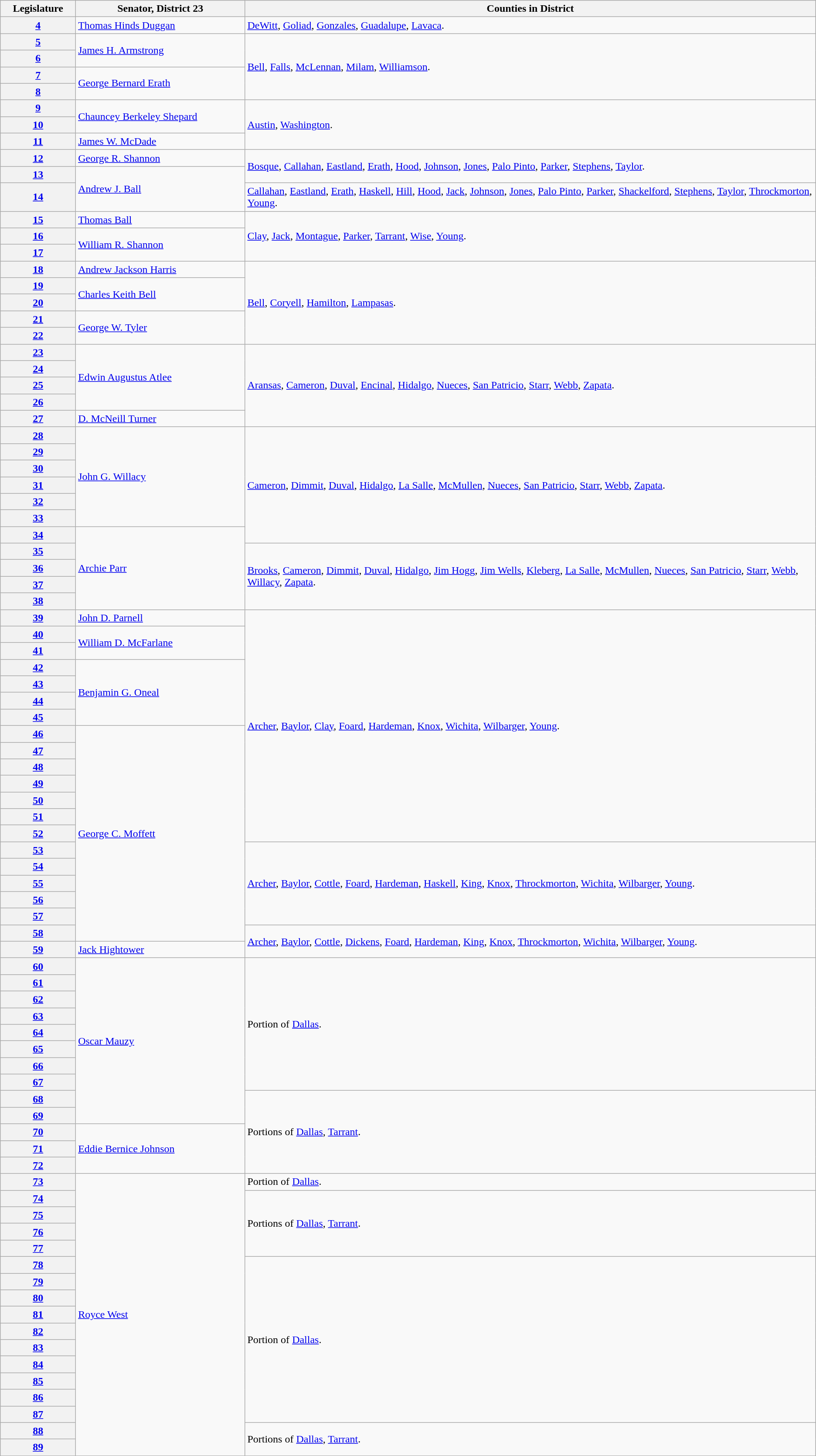<table class="wikitable">
<tr>
<th>Legislature</th>
<th>Senator, District 23</th>
<th width=70%>Counties in District</th>
</tr>
<tr>
<th><a href='#'>4</a></th>
<td><a href='#'>Thomas Hinds Duggan</a></td>
<td><a href='#'>DeWitt</a>, <a href='#'>Goliad</a>, <a href='#'>Gonzales</a>, <a href='#'>Guadalupe</a>, <a href='#'>Lavaca</a>.</td>
</tr>
<tr>
<th><a href='#'>5</a></th>
<td rowspan=2><a href='#'>James H. Armstrong</a></td>
<td rowspan=4><a href='#'>Bell</a>, <a href='#'>Falls</a>, <a href='#'>McLennan</a>, <a href='#'>Milam</a>, <a href='#'>Williamson</a>.</td>
</tr>
<tr>
<th><a href='#'>6</a></th>
</tr>
<tr>
<th><a href='#'>7</a></th>
<td rowspan=2><a href='#'>George Bernard Erath</a></td>
</tr>
<tr>
<th><a href='#'>8</a></th>
</tr>
<tr>
<th><a href='#'>9</a></th>
<td rowspan=2><a href='#'>Chauncey Berkeley Shepard</a></td>
<td rowspan=3><a href='#'>Austin</a>, <a href='#'>Washington</a>.</td>
</tr>
<tr>
<th><a href='#'>10</a></th>
</tr>
<tr>
<th><a href='#'>11</a></th>
<td><a href='#'>James W. McDade</a></td>
</tr>
<tr>
<th><a href='#'>12</a></th>
<td><a href='#'>George R. Shannon</a></td>
<td rowspan=2><a href='#'>Bosque</a>, <a href='#'>Callahan</a>, <a href='#'>Eastland</a>, <a href='#'>Erath</a>, <a href='#'>Hood</a>, <a href='#'>Johnson</a>, <a href='#'>Jones</a>, <a href='#'>Palo Pinto</a>, <a href='#'>Parker</a>, <a href='#'>Stephens</a>, <a href='#'>Taylor</a>.</td>
</tr>
<tr>
<th><a href='#'>13</a></th>
<td rowspan=2><a href='#'>Andrew J. Ball</a></td>
</tr>
<tr>
<th><a href='#'>14</a></th>
<td><a href='#'>Callahan</a>, <a href='#'>Eastland</a>, <a href='#'>Erath</a>, <a href='#'>Haskell</a>, <a href='#'>Hill</a>, <a href='#'>Hood</a>, <a href='#'>Jack</a>, <a href='#'>Johnson</a>, <a href='#'>Jones</a>, <a href='#'>Palo Pinto</a>, <a href='#'>Parker</a>, <a href='#'>Shackelford</a>, <a href='#'>Stephens</a>, <a href='#'>Taylor</a>, <a href='#'>Throckmorton</a>, <a href='#'>Young</a>.</td>
</tr>
<tr>
<th><a href='#'>15</a></th>
<td><a href='#'>Thomas Ball</a></td>
<td rowspan=3><a href='#'>Clay</a>, <a href='#'>Jack</a>, <a href='#'>Montague</a>, <a href='#'>Parker</a>, <a href='#'>Tarrant</a>, <a href='#'>Wise</a>, <a href='#'>Young</a>.</td>
</tr>
<tr>
<th><a href='#'>16</a></th>
<td rowspan=2><a href='#'>William R. Shannon</a></td>
</tr>
<tr>
<th><a href='#'>17</a></th>
</tr>
<tr>
<th><a href='#'>18</a></th>
<td><a href='#'>Andrew Jackson Harris</a></td>
<td rowspan=5><a href='#'>Bell</a>, <a href='#'>Coryell</a>, <a href='#'>Hamilton</a>, <a href='#'>Lampasas</a>.</td>
</tr>
<tr>
<th><a href='#'>19</a></th>
<td rowspan=2><a href='#'>Charles Keith Bell</a></td>
</tr>
<tr>
<th><a href='#'>20</a></th>
</tr>
<tr>
<th><a href='#'>21</a></th>
<td rowspan=2><a href='#'>George W. Tyler</a></td>
</tr>
<tr>
<th><a href='#'>22</a></th>
</tr>
<tr>
<th><a href='#'>23</a></th>
<td rowspan=4><a href='#'>Edwin Augustus Atlee</a></td>
<td rowspan=5><a href='#'>Aransas</a>, <a href='#'>Cameron</a>, <a href='#'>Duval</a>, <a href='#'>Encinal</a>, <a href='#'>Hidalgo</a>, <a href='#'>Nueces</a>, <a href='#'>San Patricio</a>, <a href='#'>Starr</a>, <a href='#'>Webb</a>, <a href='#'>Zapata</a>.</td>
</tr>
<tr>
<th><a href='#'>24</a></th>
</tr>
<tr>
<th><a href='#'>25</a></th>
</tr>
<tr>
<th><a href='#'>26</a></th>
</tr>
<tr>
<th><a href='#'>27</a></th>
<td><a href='#'>D. McNeill Turner</a></td>
</tr>
<tr>
<th><a href='#'>28</a></th>
<td rowspan=6><a href='#'>John G. Willacy</a></td>
<td rowspan=7><a href='#'>Cameron</a>, <a href='#'>Dimmit</a>, <a href='#'>Duval</a>, <a href='#'>Hidalgo</a>, <a href='#'>La Salle</a>, <a href='#'>McMullen</a>, <a href='#'>Nueces</a>, <a href='#'>San Patricio</a>, <a href='#'>Starr</a>, <a href='#'>Webb</a>, <a href='#'>Zapata</a>.</td>
</tr>
<tr>
<th><a href='#'>29</a></th>
</tr>
<tr>
<th><a href='#'>30</a></th>
</tr>
<tr>
<th><a href='#'>31</a></th>
</tr>
<tr>
<th><a href='#'>32</a></th>
</tr>
<tr>
<th><a href='#'>33</a></th>
</tr>
<tr>
<th><a href='#'>34</a></th>
<td rowspan=5><a href='#'>Archie Parr</a></td>
</tr>
<tr>
<th><a href='#'>35</a></th>
<td rowspan=4><a href='#'>Brooks</a>, <a href='#'>Cameron</a>, <a href='#'>Dimmit</a>, <a href='#'>Duval</a>, <a href='#'>Hidalgo</a>, <a href='#'>Jim Hogg</a>, <a href='#'>Jim Wells</a>, <a href='#'>Kleberg</a>, <a href='#'>La Salle</a>, <a href='#'>McMullen</a>, <a href='#'>Nueces</a>, <a href='#'>San Patricio</a>, <a href='#'>Starr</a>, <a href='#'>Webb</a>, <a href='#'>Willacy</a>, <a href='#'>Zapata</a>.</td>
</tr>
<tr>
<th><a href='#'>36</a></th>
</tr>
<tr>
<th><a href='#'>37</a></th>
</tr>
<tr>
<th><a href='#'>38</a></th>
</tr>
<tr>
<th><a href='#'>39</a></th>
<td><a href='#'>John D. Parnell</a></td>
<td rowspan=14><a href='#'>Archer</a>, <a href='#'>Baylor</a>, <a href='#'>Clay</a>, <a href='#'>Foard</a>, <a href='#'>Hardeman</a>, <a href='#'>Knox</a>, <a href='#'>Wichita</a>, <a href='#'>Wilbarger</a>, <a href='#'>Young</a>.</td>
</tr>
<tr>
<th><a href='#'>40</a></th>
<td rowspan=2><a href='#'>William D. McFarlane</a></td>
</tr>
<tr>
<th><a href='#'>41</a></th>
</tr>
<tr>
<th><a href='#'>42</a></th>
<td rowspan=4><a href='#'>Benjamin G. Oneal</a></td>
</tr>
<tr>
<th><a href='#'>43</a></th>
</tr>
<tr>
<th><a href='#'>44</a></th>
</tr>
<tr>
<th><a href='#'>45</a></th>
</tr>
<tr>
<th><a href='#'>46</a></th>
<td rowspan=13><a href='#'>George C. Moffett</a></td>
</tr>
<tr>
<th><a href='#'>47</a></th>
</tr>
<tr>
<th><a href='#'>48</a></th>
</tr>
<tr>
<th><a href='#'>49</a></th>
</tr>
<tr>
<th><a href='#'>50</a></th>
</tr>
<tr>
<th><a href='#'>51</a></th>
</tr>
<tr>
<th><a href='#'>52</a></th>
</tr>
<tr>
<th><a href='#'>53</a></th>
<td rowspan=5><a href='#'>Archer</a>, <a href='#'>Baylor</a>, <a href='#'>Cottle</a>, <a href='#'>Foard</a>, <a href='#'>Hardeman</a>, <a href='#'>Haskell</a>, <a href='#'>King</a>, <a href='#'>Knox</a>, <a href='#'>Throckmorton</a>, <a href='#'>Wichita</a>, <a href='#'>Wilbarger</a>, <a href='#'>Young</a>.</td>
</tr>
<tr>
<th><a href='#'>54</a></th>
</tr>
<tr>
<th><a href='#'>55</a></th>
</tr>
<tr>
<th><a href='#'>56</a></th>
</tr>
<tr>
<th><a href='#'>57</a></th>
</tr>
<tr>
<th><a href='#'>58</a></th>
<td rowspan=2><a href='#'>Archer</a>, <a href='#'>Baylor</a>, <a href='#'>Cottle</a>, <a href='#'>Dickens</a>, <a href='#'>Foard</a>, <a href='#'>Hardeman</a>, <a href='#'>King</a>, <a href='#'>Knox</a>, <a href='#'>Throckmorton</a>, <a href='#'>Wichita</a>, <a href='#'>Wilbarger</a>, <a href='#'>Young</a>.</td>
</tr>
<tr>
<th><a href='#'>59</a></th>
<td><a href='#'>Jack Hightower</a></td>
</tr>
<tr>
<th><a href='#'>60</a></th>
<td rowspan=10><a href='#'>Oscar Mauzy</a></td>
<td rowspan=8>Portion of <a href='#'>Dallas</a>.</td>
</tr>
<tr>
<th><a href='#'>61</a></th>
</tr>
<tr>
<th><a href='#'>62</a></th>
</tr>
<tr>
<th><a href='#'>63</a></th>
</tr>
<tr>
<th><a href='#'>64</a></th>
</tr>
<tr>
<th><a href='#'>65</a></th>
</tr>
<tr>
<th><a href='#'>66</a></th>
</tr>
<tr>
<th><a href='#'>67</a></th>
</tr>
<tr>
<th><a href='#'>68</a></th>
<td rowspan=5>Portions of <a href='#'>Dallas</a>, <a href='#'>Tarrant</a>.</td>
</tr>
<tr>
<th><a href='#'>69</a></th>
</tr>
<tr>
<th><a href='#'>70</a></th>
<td rowspan=3><a href='#'>Eddie Bernice Johnson</a></td>
</tr>
<tr>
<th><a href='#'>71</a></th>
</tr>
<tr>
<th><a href='#'>72</a></th>
</tr>
<tr>
<th><a href='#'>73</a></th>
<td rowspan=17><a href='#'>Royce West</a></td>
<td>Portion of <a href='#'>Dallas</a>.</td>
</tr>
<tr>
<th><a href='#'>74</a></th>
<td rowspan=4>Portions of <a href='#'>Dallas</a>, <a href='#'>Tarrant</a>.</td>
</tr>
<tr>
<th><a href='#'>75</a></th>
</tr>
<tr>
<th><a href='#'>76</a></th>
</tr>
<tr>
<th><a href='#'>77</a></th>
</tr>
<tr>
<th><a href='#'>78</a></th>
<td rowspan=10>Portion of <a href='#'>Dallas</a>.</td>
</tr>
<tr>
<th><a href='#'>79</a></th>
</tr>
<tr>
<th><a href='#'>80</a></th>
</tr>
<tr>
<th><a href='#'>81</a></th>
</tr>
<tr>
<th><a href='#'>82</a></th>
</tr>
<tr>
<th><a href='#'>83</a></th>
</tr>
<tr>
<th><a href='#'>84</a></th>
</tr>
<tr>
<th><a href='#'>85</a></th>
</tr>
<tr>
<th><a href='#'>86</a></th>
</tr>
<tr>
<th><a href='#'>87</a></th>
</tr>
<tr>
<th><a href='#'>88</a></th>
<td rowspan=2>Portions of <a href='#'>Dallas</a>, <a href='#'>Tarrant</a>.</td>
</tr>
<tr>
<th><a href='#'>89</a></th>
</tr>
</table>
